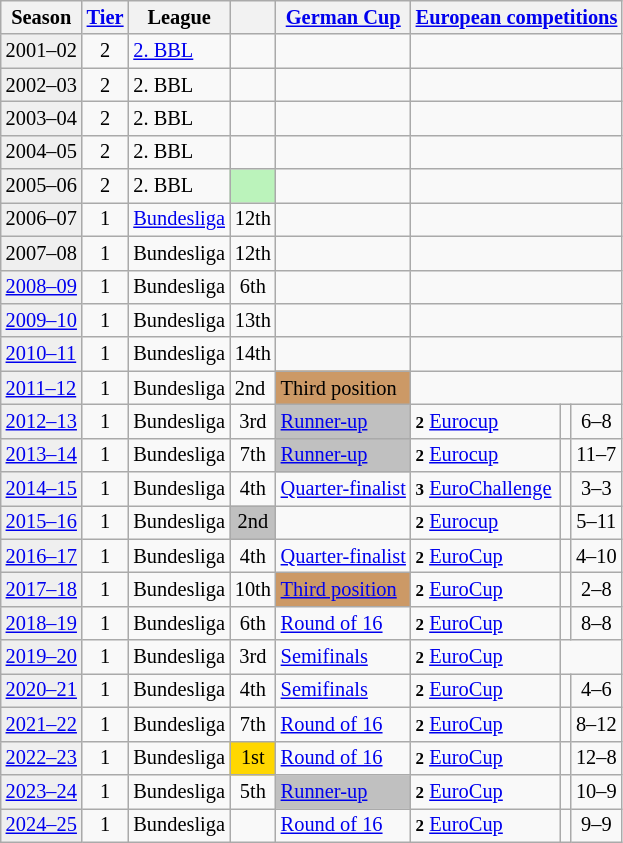<table class="wikitable" style="font-size:85%">
<tr>
<th>Season</th>
<th><a href='#'>Tier</a></th>
<th>League</th>
<th></th>
<th><a href='#'>German Cup</a></th>
<th colspan=3><a href='#'>European competitions</a></th>
</tr>
<tr>
<td style="background: #efefef">2001–02</td>
<td style="text-align: center">2</td>
<td><a href='#'>2. BBL</a></td>
<td style="text-align: center"></td>
<td></td>
<td colspan=3></td>
</tr>
<tr>
<td style="background: #efefef">2002–03</td>
<td style="text-align: center">2</td>
<td>2. BBL</td>
<td style="text-align: center"></td>
<td></td>
<td colspan=3></td>
</tr>
<tr>
<td style="background: #efefef">2003–04</td>
<td style="text-align: center">2</td>
<td>2. BBL</td>
<td style="text-align: center"></td>
<td></td>
<td colspan=3></td>
</tr>
<tr>
<td style="background: #efefef">2004–05</td>
<td style="text-align: center">2</td>
<td>2. BBL</td>
<td style="text-align: center"></td>
<td></td>
<td colspan=3></td>
</tr>
<tr>
<td style="background: #efefef">2005–06</td>
<td style="text-align: center">2</td>
<td>2. BBL</td>
<td style="background: #BBF3BB; text-align: center"></td>
<td></td>
<td colspan=3></td>
</tr>
<tr>
<td style="background: #efefef">2006–07</td>
<td style="text-align: center">1</td>
<td><a href='#'>Bundesliga</a></td>
<td style="text-align: center">12th</td>
<td></td>
<td colspan=3></td>
</tr>
<tr>
<td style="background: #efefef">2007–08</td>
<td style="text-align: center">1</td>
<td>Bundesliga</td>
<td style="text-align: center">12th</td>
<td></td>
<td colspan=3></td>
</tr>
<tr>
<td style="background: #efefef"><a href='#'>2008–09</a></td>
<td style="text-align: center">1</td>
<td>Bundesliga</td>
<td style="text-align: center">6th</td>
<td></td>
<td colspan=3></td>
</tr>
<tr>
<td style="background: #efefef"><a href='#'>2009–10</a></td>
<td style="text-align: center">1</td>
<td>Bundesliga</td>
<td style="text-align: center">13th</td>
<td></td>
<td colspan=3></td>
</tr>
<tr>
<td style="background: #efefef"><a href='#'>2010–11</a></td>
<td style="text-align: center">1</td>
<td>Bundesliga</td>
<td style="text-align: center">14th</td>
<td></td>
<td colspan=3></td>
</tr>
<tr>
<td style="background: #efefef"><a href='#'>2011–12</a></td>
<td style="text-align: center">1</td>
<td>Bundesliga</td>
<td style="background: silver text-align: center">2nd</td>
<td style="background:#c96">Third position</td>
<td colspan=3></td>
</tr>
<tr>
<td style="background: #efefef"><a href='#'>2012–13</a></td>
<td style="text-align: center">1</td>
<td>Bundesliga</td>
<td style="text-align: center">3rd</td>
<td style="background: silver"><a href='#'>Runner-up</a></td>
<td><small><strong>2</strong></small> <a href='#'>Eurocup</a></td>
<td style="text-align: center"></td>
<td align=center>6–8</td>
</tr>
<tr>
<td style="background: #efefef"><a href='#'>2013–14</a></td>
<td style="text-align: center">1</td>
<td>Bundesliga</td>
<td style="text-align: center">7th</td>
<td style="background: silver"><a href='#'>Runner-up</a></td>
<td><small><strong>2</strong></small> <a href='#'>Eurocup</a></td>
<td align=center></td>
<td align=center>11–7</td>
</tr>
<tr>
<td style="background: #efefef"><a href='#'>2014–15</a></td>
<td style="text-align: center">1</td>
<td>Bundesliga</td>
<td style="text-align: center">4th</td>
<td><a href='#'>Quarter-finalist</a></td>
<td><small><strong>3</strong></small> <a href='#'>EuroChallenge</a></td>
<td style="text-align: center"></td>
<td align=center>3–3</td>
</tr>
<tr>
<td style="background: #efefef"><a href='#'>2015–16</a></td>
<td style="text-align: center">1</td>
<td>Bundesliga</td>
<td style="background: silver; text-align:center">2nd</td>
<td></td>
<td><small><strong>2</strong></small> <a href='#'>Eurocup</a></td>
<td style="text-align: center"></td>
<td align=center>5–11</td>
</tr>
<tr>
<td style="background: #efefef"><a href='#'>2016–17</a></td>
<td style="text-align: center">1</td>
<td>Bundesliga</td>
<td style="text-align: center">4th</td>
<td><a href='#'>Quarter-finalist</a></td>
<td><small><strong>2</strong></small> <a href='#'>EuroCup</a></td>
<td style="text-align: center"></td>
<td align=center>4–10</td>
</tr>
<tr>
<td style="background: #efefef"><a href='#'>2017–18</a></td>
<td style="text-align: center">1</td>
<td>Bundesliga</td>
<td style="text-align: center">10th</td>
<td style="background:#c96"><a href='#'>Third position</a></td>
<td><small><strong>2</strong></small> <a href='#'>EuroCup</a></td>
<td style="text-align: center"></td>
<td align=center>2–8</td>
</tr>
<tr>
<td style="background: #efefef"><a href='#'>2018–19</a></td>
<td style="text-align: center">1</td>
<td>Bundesliga</td>
<td style="text-align: center">6th</td>
<td><a href='#'>Round of 16</a></td>
<td><small><strong>2</strong></small> <a href='#'>EuroCup</a></td>
<td style="text-align: center"></td>
<td align=center>8–8</td>
</tr>
<tr>
<td style="background:#efefef"><a href='#'>2019–20</a></td>
<td style="text-align:center">1</td>
<td>Bundesliga</td>
<td style="text-align:center">3rd</td>
<td><a href='#'>Semifinals</a></td>
<td><small><strong>2</strong></small> <a href='#'>EuroCup</a></td>
<td colspan="2" style="text-align:center;"></td>
</tr>
<tr>
<td style="background:#efefef"><a href='#'>2020–21</a></td>
<td style="text-align:center">1</td>
<td>Bundesliga</td>
<td style="text-align:center">4th</td>
<td><a href='#'>Semifinals</a></td>
<td><small><strong>2</strong></small> <a href='#'>EuroCup</a></td>
<td style="text-align: center"></td>
<td align=center>4–6</td>
</tr>
<tr>
<td style="background:#efefef"><a href='#'>2021–22</a></td>
<td style="text-align:center">1</td>
<td>Bundesliga</td>
<td style="text-align:center">7th</td>
<td><a href='#'>Round of 16</a></td>
<td><small><strong>2</strong></small> <a href='#'>EuroCup</a></td>
<td align=center></td>
<td align=center>8–12</td>
</tr>
<tr>
<td style="background:#efefef"><a href='#'>2022–23</a></td>
<td align="center">1</td>
<td>Bundesliga</td>
<td style="background:gold" align="center">1st</td>
<td><a href='#'>Round of 16</a></td>
<td><small><strong>2</strong></small> <a href='#'>EuroCup</a></td>
<td align=center></td>
<td align=center>12–8</td>
</tr>
<tr>
<td style="background:#efefef"><a href='#'>2023–24</a></td>
<td align="center">1</td>
<td>Bundesliga</td>
<td align="center">5th</td>
<td style="background: silver"><a href='#'>Runner-up</a></td>
<td><small><strong>2</strong></small> <a href='#'>EuroCup</a></td>
<td align=center></td>
<td align=center>10–9</td>
</tr>
<tr>
<td style="background:#efefef"><a href='#'>2024–25</a></td>
<td align="center">1</td>
<td>Bundesliga</td>
<td align="center"></td>
<td><a href='#'>Round of 16</a></td>
<td><small><strong>2</strong></small> <a href='#'>EuroCup</a></td>
<td align=center></td>
<td align=center>9–9</td>
</tr>
</table>
